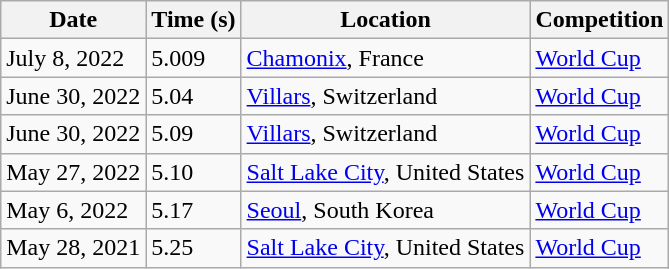<table class="wikitable">
<tr>
<th>Date</th>
<th>Time (s)</th>
<th>Location</th>
<th>Competition</th>
</tr>
<tr>
<td>July 8, 2022</td>
<td>5.009</td>
<td><a href='#'>Chamonix</a>, France</td>
<td><a href='#'>World Cup</a></td>
</tr>
<tr>
<td>June 30, 2022</td>
<td>5.04</td>
<td><a href='#'>Villars</a>, Switzerland</td>
<td><a href='#'>World Cup</a></td>
</tr>
<tr>
<td>June 30, 2022</td>
<td>5.09</td>
<td><a href='#'>Villars</a>, Switzerland</td>
<td><a href='#'>World Cup</a></td>
</tr>
<tr |->
<td>May 27, 2022</td>
<td>5.10</td>
<td><a href='#'>Salt Lake City</a>, United States</td>
<td><a href='#'>World Cup</a></td>
</tr>
<tr>
<td>May 6, 2022</td>
<td>5.17</td>
<td><a href='#'>Seoul</a>, South Korea</td>
<td><a href='#'>World Cup</a></td>
</tr>
<tr>
<td>May 28, 2021</td>
<td>5.25</td>
<td><a href='#'>Salt Lake City</a>, United States</td>
<td><a href='#'>World Cup</a></td>
</tr>
</table>
